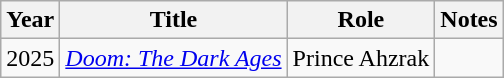<table class="wikitable sortable">
<tr>
<th>Year</th>
<th>Title</th>
<th>Role</th>
<th class="unsortable">Notes</th>
</tr>
<tr>
<td>2025</td>
<td><em><a href='#'>Doom: The Dark Ages</a></em></td>
<td>Prince Ahzrak</td>
<td></td>
</tr>
</table>
